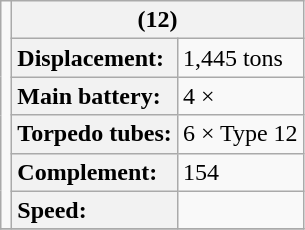<table class="wikitable plainrowheaders" style="text-align:left">
<tr valign="bottom">
<td rowspan=6 style="text-align:center"></td>
<th colspan=2 style="text-align:center"> (12)</th>
</tr>
<tr>
<th style="text-align:left">Displacement:</th>
<td>1,445 tons</td>
</tr>
<tr>
<th style="text-align:left">Main battery:</th>
<td>4 × </td>
</tr>
<tr>
<th style="text-align:left">Torpedo tubes:</th>
<td>6 × Type 12</td>
</tr>
<tr>
<th style="text-align:left">Complement:</th>
<td>154</td>
</tr>
<tr>
<th style="text-align:left">Speed:</th>
<td></td>
</tr>
<tr>
</tr>
</table>
